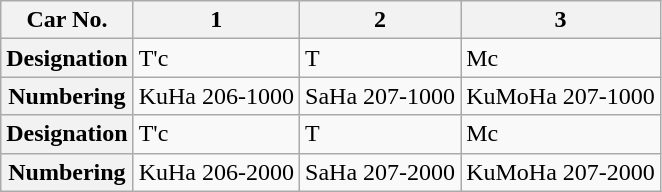<table class="wikitable">
<tr>
<th>Car No.</th>
<th>1</th>
<th>2</th>
<th>3</th>
</tr>
<tr>
<th>Designation</th>
<td>T'c</td>
<td>T</td>
<td>Mc</td>
</tr>
<tr>
<th>Numbering</th>
<td>KuHa 206-1000</td>
<td>SaHa 207-1000</td>
<td>KuMoHa 207-1000</td>
</tr>
<tr>
<th>Designation</th>
<td>T'c</td>
<td>T</td>
<td>Mc</td>
</tr>
<tr>
<th>Numbering</th>
<td>KuHa 206-2000</td>
<td>SaHa 207-2000</td>
<td>KuMoHa 207-2000</td>
</tr>
</table>
